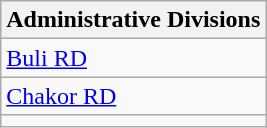<table class="wikitable">
<tr>
<th>Administrative Divisions</th>
</tr>
<tr>
<td><a href='#'>Buli RD</a></td>
</tr>
<tr>
<td><a href='#'>Chakor RD</a></td>
</tr>
<tr>
<td colspan=1></td>
</tr>
</table>
